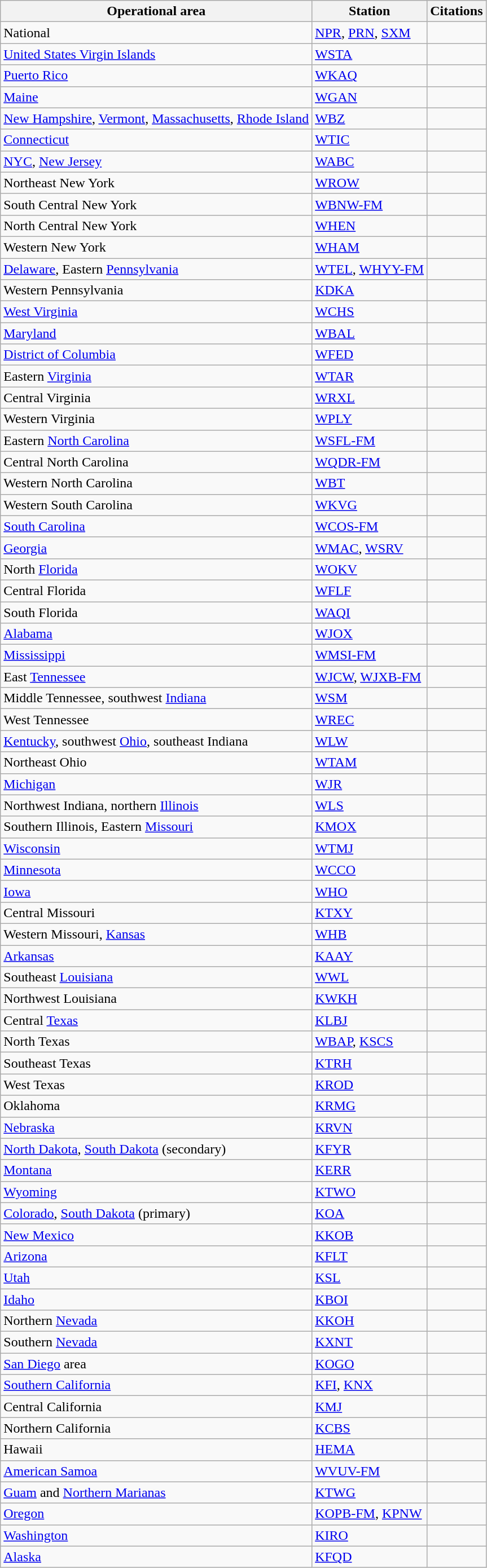<table class="wikitable sortable floatright">
<tr>
<th>Operational area</th>
<th>Station</th>
<th>Citations</th>
</tr>
<tr>
<td>National</td>
<td><a href='#'>NPR</a>, <a href='#'>PRN</a>, <a href='#'>SXM</a></td>
<td></td>
</tr>
<tr>
<td><a href='#'>United States Virgin Islands</a></td>
<td><a href='#'>WSTA</a></td>
<td></td>
</tr>
<tr>
<td><a href='#'>Puerto Rico</a></td>
<td><a href='#'>WKAQ</a></td>
<td></td>
</tr>
<tr>
<td><a href='#'>Maine</a></td>
<td><a href='#'>WGAN</a></td>
<td></td>
</tr>
<tr>
<td><a href='#'>New Hampshire</a>, <a href='#'>Vermont</a>, <a href='#'>Massachusetts</a>, <a href='#'>Rhode Island</a></td>
<td><a href='#'>WBZ</a></td>
<td></td>
</tr>
<tr>
<td><a href='#'>Connecticut</a></td>
<td><a href='#'>WTIC</a></td>
<td></td>
</tr>
<tr>
<td><a href='#'>NYC</a>, <a href='#'>New Jersey</a></td>
<td><a href='#'>WABC</a></td>
<td></td>
</tr>
<tr>
<td>Northeast New York</td>
<td><a href='#'>WROW</a></td>
<td></td>
</tr>
<tr>
<td>South Central New York</td>
<td><a href='#'>WBNW-FM</a></td>
<td></td>
</tr>
<tr>
<td>North Central New York</td>
<td><a href='#'>WHEN</a></td>
<td></td>
</tr>
<tr>
<td>Western New York</td>
<td><a href='#'>WHAM</a></td>
<td></td>
</tr>
<tr>
<td><a href='#'>Delaware</a>, Eastern <a href='#'>Pennsylvania</a></td>
<td><a href='#'>WTEL</a>, <a href='#'>WHYY-FM</a></td>
<td></td>
</tr>
<tr>
<td>Western Pennsylvania</td>
<td><a href='#'>KDKA</a></td>
<td></td>
</tr>
<tr>
<td><a href='#'>West Virginia</a></td>
<td><a href='#'>WCHS</a></td>
<td></td>
</tr>
<tr>
<td><a href='#'>Maryland</a></td>
<td><a href='#'>WBAL</a></td>
<td></td>
</tr>
<tr>
<td><a href='#'>District of Columbia</a></td>
<td><a href='#'>WFED</a></td>
<td></td>
</tr>
<tr>
<td>Eastern <a href='#'>Virginia</a></td>
<td><a href='#'>WTAR</a></td>
<td></td>
</tr>
<tr>
<td>Central Virginia</td>
<td><a href='#'>WRXL</a></td>
<td></td>
</tr>
<tr>
<td>Western Virginia</td>
<td><a href='#'>WPLY</a></td>
<td></td>
</tr>
<tr>
<td>Eastern <a href='#'>North Carolina</a></td>
<td><a href='#'>WSFL-FM</a></td>
<td></td>
</tr>
<tr>
<td>Central North Carolina</td>
<td><a href='#'>WQDR-FM</a></td>
<td></td>
</tr>
<tr>
<td>Western North Carolina</td>
<td><a href='#'>WBT</a></td>
<td></td>
</tr>
<tr>
<td>Western South Carolina</td>
<td><a href='#'>WKVG</a></td>
<td></td>
</tr>
<tr>
<td><a href='#'>South Carolina</a></td>
<td><a href='#'>WCOS-FM</a></td>
<td></td>
</tr>
<tr>
<td><a href='#'>Georgia</a></td>
<td><a href='#'>WMAC</a>, <a href='#'>WSRV</a></td>
<td></td>
</tr>
<tr>
<td>North <a href='#'>Florida</a></td>
<td><a href='#'>WOKV</a></td>
<td></td>
</tr>
<tr>
<td>Central Florida</td>
<td><a href='#'>WFLF</a></td>
<td></td>
</tr>
<tr>
<td>South Florida</td>
<td><a href='#'>WAQI</a></td>
<td></td>
</tr>
<tr>
<td><a href='#'>Alabama</a></td>
<td><a href='#'>WJOX</a></td>
<td></td>
</tr>
<tr>
<td><a href='#'>Mississippi</a></td>
<td><a href='#'>WMSI-FM</a></td>
<td></td>
</tr>
<tr>
<td>East <a href='#'>Tennessee</a></td>
<td><a href='#'>WJCW</a>, <a href='#'>WJXB-FM</a></td>
<td></td>
</tr>
<tr>
<td>Middle Tennessee, southwest <a href='#'>Indiana</a></td>
<td><a href='#'>WSM</a></td>
<td></td>
</tr>
<tr>
<td>West Tennessee</td>
<td><a href='#'>WREC</a></td>
<td></td>
</tr>
<tr>
<td><a href='#'>Kentucky</a>, southwest <a href='#'>Ohio</a>, southeast Indiana</td>
<td><a href='#'>WLW</a></td>
<td></td>
</tr>
<tr>
<td>Northeast Ohio</td>
<td><a href='#'>WTAM</a></td>
<td></td>
</tr>
<tr>
<td><a href='#'>Michigan</a></td>
<td><a href='#'>WJR</a></td>
<td></td>
</tr>
<tr>
<td>Northwest Indiana, northern <a href='#'>Illinois</a></td>
<td><a href='#'>WLS</a></td>
<td></td>
</tr>
<tr>
<td>Southern Illinois, Eastern <a href='#'>Missouri</a></td>
<td><a href='#'>KMOX</a></td>
<td></td>
</tr>
<tr>
<td><a href='#'>Wisconsin</a></td>
<td><a href='#'>WTMJ</a></td>
<td></td>
</tr>
<tr>
<td><a href='#'>Minnesota</a></td>
<td><a href='#'>WCCO</a></td>
<td></td>
</tr>
<tr>
<td><a href='#'>Iowa</a></td>
<td><a href='#'>WHO</a></td>
<td></td>
</tr>
<tr>
<td>Central Missouri</td>
<td><a href='#'>KTXY</a></td>
<td></td>
</tr>
<tr>
<td>Western Missouri, <a href='#'>Kansas</a></td>
<td><a href='#'>WHB</a></td>
<td></td>
</tr>
<tr>
<td><a href='#'>Arkansas</a></td>
<td><a href='#'>KAAY</a></td>
<td></td>
</tr>
<tr>
<td>Southeast <a href='#'>Louisiana</a></td>
<td><a href='#'>WWL</a></td>
<td></td>
</tr>
<tr>
<td>Northwest Louisiana</td>
<td><a href='#'>KWKH</a></td>
<td></td>
</tr>
<tr>
<td>Central <a href='#'>Texas</a></td>
<td><a href='#'>KLBJ</a></td>
<td></td>
</tr>
<tr>
<td>North Texas</td>
<td><a href='#'>WBAP</a>, <a href='#'>KSCS</a></td>
<td></td>
</tr>
<tr>
<td>Southeast Texas</td>
<td><a href='#'>KTRH</a></td>
<td></td>
</tr>
<tr>
<td>West Texas</td>
<td><a href='#'>KROD</a></td>
<td></td>
</tr>
<tr>
<td>Oklahoma</td>
<td><a href='#'>KRMG</a></td>
<td></td>
</tr>
<tr>
<td><a href='#'>Nebraska</a></td>
<td><a href='#'>KRVN</a></td>
<td></td>
</tr>
<tr>
<td><a href='#'>North Dakota</a>, <a href='#'>South Dakota</a> (secondary)</td>
<td><a href='#'>KFYR</a></td>
<td></td>
</tr>
<tr>
<td><a href='#'>Montana</a></td>
<td><a href='#'>KERR</a></td>
<td></td>
</tr>
<tr>
<td><a href='#'>Wyoming</a></td>
<td><a href='#'>KTWO</a></td>
<td></td>
</tr>
<tr>
<td><a href='#'>Colorado</a>, <a href='#'>South Dakota</a> (primary)</td>
<td><a href='#'>KOA</a></td>
<td></td>
</tr>
<tr>
<td><a href='#'>New Mexico</a></td>
<td><a href='#'>KKOB</a></td>
<td></td>
</tr>
<tr>
<td><a href='#'>Arizona</a></td>
<td><a href='#'>KFLT</a></td>
<td></td>
</tr>
<tr>
<td><a href='#'>Utah</a></td>
<td><a href='#'>KSL</a></td>
<td></td>
</tr>
<tr>
<td><a href='#'>Idaho</a></td>
<td><a href='#'>KBOI</a></td>
<td></td>
</tr>
<tr>
<td>Northern <a href='#'>Nevada</a></td>
<td><a href='#'>KKOH</a></td>
<td></td>
</tr>
<tr>
<td>Southern <a href='#'>Nevada</a></td>
<td><a href='#'>KXNT</a></td>
<td></td>
</tr>
<tr>
<td><a href='#'>San Diego</a> area</td>
<td><a href='#'>KOGO</a></td>
<td></td>
</tr>
<tr>
<td><a href='#'>Southern California</a></td>
<td><a href='#'>KFI</a>, <a href='#'>KNX</a></td>
<td></td>
</tr>
<tr>
<td>Central California</td>
<td><a href='#'>KMJ</a></td>
<td></td>
</tr>
<tr>
<td>Northern California</td>
<td><a href='#'>KCBS</a></td>
<td></td>
</tr>
<tr>
<td>Hawaii</td>
<td><a href='#'>HEMA</a></td>
<td></td>
</tr>
<tr>
<td><a href='#'>American Samoa</a></td>
<td><a href='#'>WVUV-FM</a></td>
<td></td>
</tr>
<tr>
<td><a href='#'>Guam</a> and <a href='#'>Northern Marianas</a></td>
<td><a href='#'>KTWG</a></td>
<td></td>
</tr>
<tr>
<td><a href='#'>Oregon</a></td>
<td><a href='#'>KOPB-FM</a>, <a href='#'>KPNW</a></td>
<td></td>
</tr>
<tr>
<td><a href='#'>Washington</a></td>
<td><a href='#'>KIRO</a></td>
<td></td>
</tr>
<tr>
<td><a href='#'>Alaska</a></td>
<td><a href='#'>KFQD</a></td>
<td></td>
</tr>
</table>
